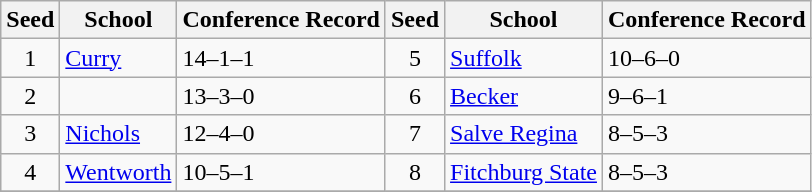<table class="wikitable">
<tr>
<th>Seed</th>
<th>School</th>
<th>Conference Record</th>
<th>Seed</th>
<th>School</th>
<th>Conference Record</th>
</tr>
<tr>
<td align=center>1</td>
<td><a href='#'>Curry</a></td>
<td>14–1–1</td>
<td align=center>5</td>
<td><a href='#'>Suffolk</a></td>
<td>10–6–0</td>
</tr>
<tr>
<td align=center>2</td>
<td><a href='#'></a></td>
<td>13–3–0</td>
<td align=center>6</td>
<td><a href='#'>Becker</a></td>
<td>9–6–1</td>
</tr>
<tr>
<td align=center>3</td>
<td><a href='#'>Nichols</a></td>
<td>12–4–0</td>
<td align=center>7</td>
<td><a href='#'>Salve Regina</a></td>
<td>8–5–3</td>
</tr>
<tr>
<td align=center>4</td>
<td><a href='#'>Wentworth</a></td>
<td>10–5–1</td>
<td align=center>8</td>
<td><a href='#'>Fitchburg State</a></td>
<td>8–5–3</td>
</tr>
<tr>
</tr>
</table>
